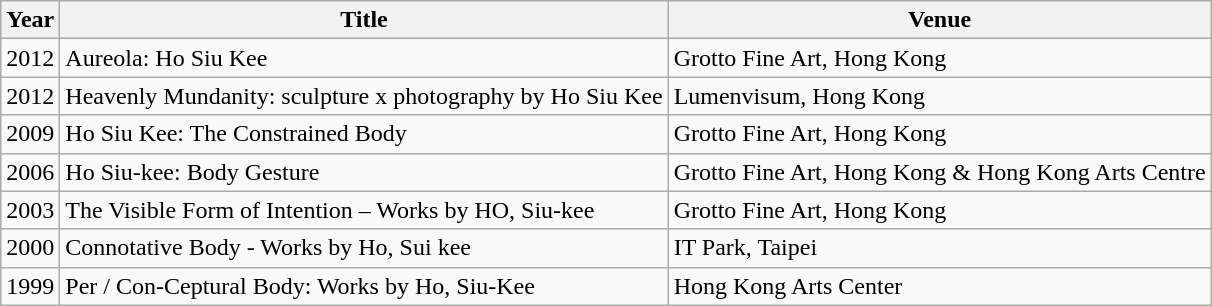<table class="wikitable">
<tr>
<th>Year</th>
<th>Title</th>
<th>Venue</th>
</tr>
<tr>
<td>2012</td>
<td>Aureola: Ho Siu Kee</td>
<td>Grotto Fine Art, Hong Kong</td>
</tr>
<tr>
<td>2012</td>
<td>Heavenly Mundanity: sculpture x photography by Ho Siu Kee</td>
<td>Lumenvisum, Hong Kong</td>
</tr>
<tr>
<td>2009</td>
<td>Ho Siu Kee: The Constrained Body</td>
<td>Grotto Fine Art, Hong Kong</td>
</tr>
<tr>
<td>2006</td>
<td>Ho Siu-kee: Body Gesture</td>
<td>Grotto Fine Art, Hong Kong & Hong Kong Arts Centre</td>
</tr>
<tr>
<td>2003</td>
<td>The Visible Form of Intention – Works by HO, Siu-kee</td>
<td>Grotto Fine Art, Hong Kong</td>
</tr>
<tr>
<td>2000</td>
<td>Connotative Body - Works by Ho, Sui kee</td>
<td>IT Park, Taipei</td>
</tr>
<tr>
<td>1999</td>
<td>Per / Con-Ceptural Body: Works by Ho, Siu-Kee</td>
<td>Hong Kong Arts Center</td>
</tr>
</table>
